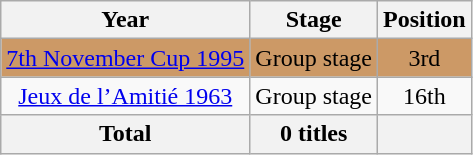<table class="wikitable" style="text-align: center;">
<tr>
<th>Year</th>
<th>Stage</th>
<th>Position</th>
</tr>
<tr style="background:#c96;">
<td> <a href='#'>7th November Cup 1995</a></td>
<td>Group stage</td>
<td>3rd</td>
</tr>
<tr>
<td> <a href='#'>Jeux de l’Amitié 1963</a></td>
<td>Group stage</td>
<td>16th</td>
</tr>
<tr>
<th><strong>Total</strong></th>
<th>0 titles</th>
<th></th>
</tr>
</table>
